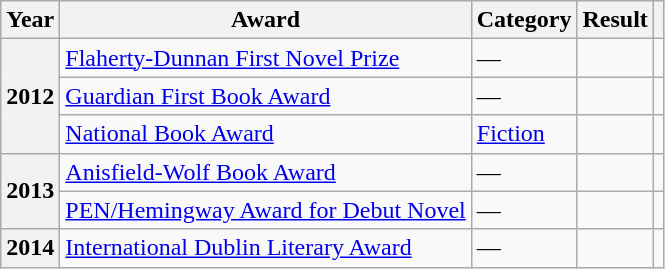<table class="wikitable sortable">
<tr>
<th scope="col">Year</th>
<th>Award</th>
<th>Category</th>
<th>Result</th>
<th></th>
</tr>
<tr>
<th rowspan="3">2012</th>
<td><a href='#'>Flaherty-Dunnan First Novel Prize</a></td>
<td>—</td>
<td></td>
<td></td>
</tr>
<tr>
<td><a href='#'>Guardian First Book Award</a></td>
<td>—</td>
<td></td>
<td></td>
</tr>
<tr>
<td><a href='#'>National Book Award</a></td>
<td><a href='#'>Fiction</a></td>
<td></td>
<td></td>
</tr>
<tr>
<th rowspan="2">2013</th>
<td><a href='#'>Anisfield-Wolf Book Award</a></td>
<td>—</td>
<td></td>
<td></td>
</tr>
<tr>
<td><a href='#'>PEN/Hemingway Award for Debut Novel</a></td>
<td>—</td>
<td></td>
<td></td>
</tr>
<tr>
<th>2014</th>
<td><a href='#'>International Dublin Literary Award</a></td>
<td>—</td>
<td></td>
<td></td>
</tr>
</table>
